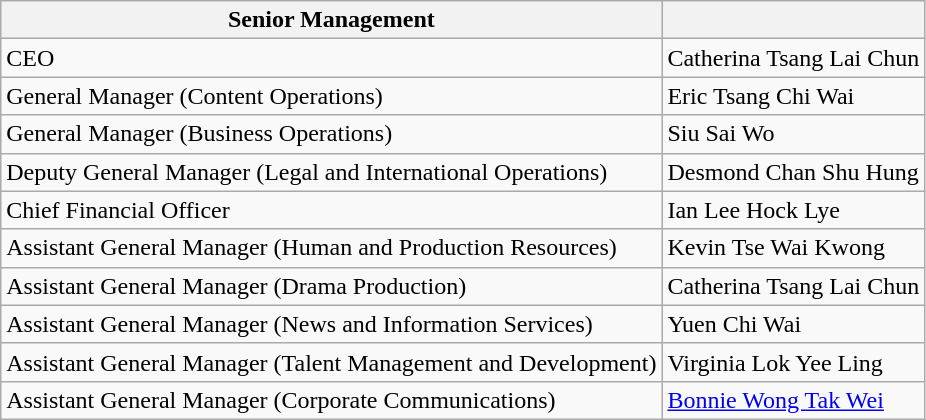<table class="wikitable">
<tr>
<th>Senior Management</th>
<th></th>
</tr>
<tr>
<td>CEO</td>
<td>Catherina Tsang Lai Chun</td>
</tr>
<tr>
<td>General Manager (Content Operations)</td>
<td>Eric Tsang Chi Wai</td>
</tr>
<tr>
<td>General Manager (Business Operations)</td>
<td>Siu Sai Wo</td>
</tr>
<tr>
<td>Deputy General Manager (Legal and International Operations)</td>
<td>Desmond Chan Shu Hung</td>
</tr>
<tr>
<td>Chief Financial Officer</td>
<td>Ian Lee Hock Lye</td>
</tr>
<tr>
<td>Assistant General Manager (Human and Production Resources)</td>
<td>Kevin Tse Wai Kwong</td>
</tr>
<tr>
<td>Assistant General Manager (Drama Production)</td>
<td>Catherina Tsang Lai Chun</td>
</tr>
<tr>
<td>Assistant General Manager (News and Information Services)</td>
<td>Yuen Chi Wai</td>
</tr>
<tr>
<td>Assistant General Manager (Talent Management and Development)</td>
<td>Virginia Lok Yee Ling</td>
</tr>
<tr>
<td>Assistant General Manager (Corporate Communications)</td>
<td><a href='#'>Bonnie Wong Tak Wei</a></td>
</tr>
</table>
